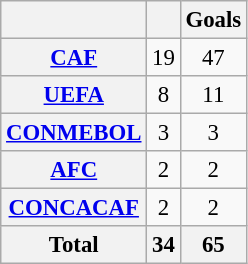<table class="wikitable plainrowheaders sortable" style="text-align:center; font-size:95%">
<tr>
<th scope="col"></th>
<th scope="col"></th>
<th scope="col">Goals</th>
</tr>
<tr>
<th scope="row"><a href='#'>CAF</a></th>
<td>19</td>
<td>47</td>
</tr>
<tr>
<th scope="row"><a href='#'>UEFA</a></th>
<td>8</td>
<td>11</td>
</tr>
<tr>
<th scope="row"><a href='#'>CONMEBOL</a></th>
<td>3</td>
<td>3</td>
</tr>
<tr>
<th scope="row"><a href='#'>AFC</a></th>
<td>2</td>
<td>2</td>
</tr>
<tr>
<th scope="row"><a href='#'>CONCACAF</a></th>
<td>2</td>
<td>2</td>
</tr>
<tr>
<th>Total</th>
<th>34</th>
<th>65</th>
</tr>
</table>
